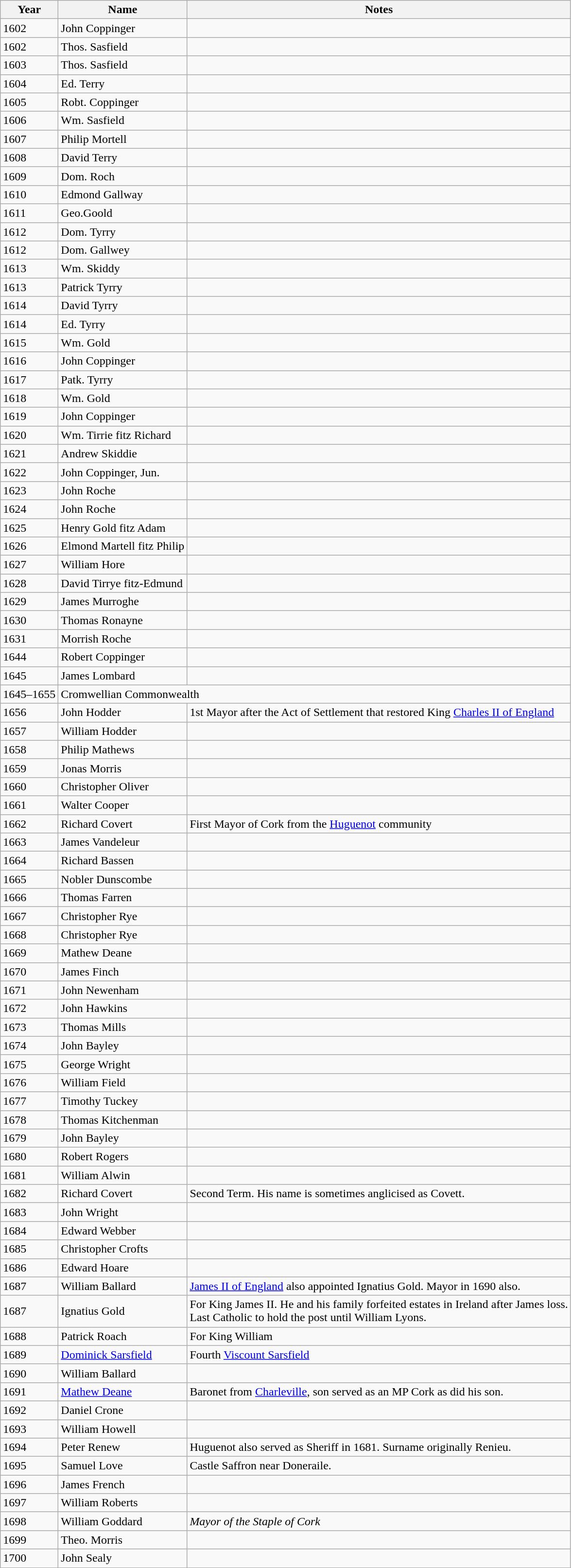<table class="wikitable">
<tr>
<th>Year</th>
<th>Name</th>
<th>Notes</th>
</tr>
<tr>
<td>1602</td>
<td>John Coppinger</td>
<td></td>
</tr>
<tr>
<td>1602</td>
<td>Thos. Sasfield</td>
<td></td>
</tr>
<tr>
<td>1603</td>
<td>Thos. Sasfield</td>
<td></td>
</tr>
<tr>
<td>1604</td>
<td>Ed. Terry</td>
<td></td>
</tr>
<tr>
<td>1605</td>
<td>Robt. Coppinger</td>
<td></td>
</tr>
<tr>
<td>1606</td>
<td>Wm. Sasfield</td>
<td></td>
</tr>
<tr>
<td>1607</td>
<td>Philip Mortell</td>
<td></td>
</tr>
<tr>
<td>1608</td>
<td>David Terry</td>
<td></td>
</tr>
<tr>
<td>1609</td>
<td>Dom. Roch</td>
<td></td>
</tr>
<tr>
<td>1610</td>
<td>Edmond Gallway</td>
<td></td>
</tr>
<tr>
<td>1611</td>
<td>Geo.Goold</td>
<td></td>
</tr>
<tr>
<td>1612</td>
<td>Dom. Tyrry</td>
<td></td>
</tr>
<tr>
<td>1612</td>
<td>Dom. Gallwey</td>
<td></td>
</tr>
<tr>
<td>1613</td>
<td>Wm. Skiddy</td>
<td></td>
</tr>
<tr>
<td>1613</td>
<td>Patrick Tyrry</td>
<td></td>
</tr>
<tr>
<td>1614</td>
<td>David Tyrry</td>
<td></td>
</tr>
<tr>
<td>1614</td>
<td>Ed. Tyrry</td>
<td></td>
</tr>
<tr>
<td>1615</td>
<td>Wm. Gold</td>
<td></td>
</tr>
<tr>
<td>1616</td>
<td>John Coppinger</td>
<td></td>
</tr>
<tr>
<td>1617</td>
<td>Patk. Tyrry</td>
<td></td>
</tr>
<tr>
<td>1618</td>
<td>Wm. Gold</td>
<td></td>
</tr>
<tr>
<td>1619</td>
<td>John Coppinger</td>
<td></td>
</tr>
<tr>
<td>1620</td>
<td>Wm. Tirrie fitz Richard</td>
<td></td>
</tr>
<tr>
<td>1621</td>
<td>Andrew Skiddie</td>
<td></td>
</tr>
<tr>
<td>1622</td>
<td>John Coppinger, Jun.</td>
<td></td>
</tr>
<tr>
<td>1623</td>
<td>John Roche</td>
<td></td>
</tr>
<tr>
<td>1624</td>
<td>John Roche</td>
<td></td>
</tr>
<tr>
<td>1625</td>
<td>Henry Gold fitz Adam</td>
<td></td>
</tr>
<tr>
<td>1626</td>
<td>Elmond Martell fitz Philip</td>
<td></td>
</tr>
<tr>
<td>1627</td>
<td>William Hore</td>
<td></td>
</tr>
<tr>
<td>1628</td>
<td>David Tirrye fitz-Edmund</td>
<td></td>
</tr>
<tr>
<td>1629</td>
<td>James Murroghe</td>
<td></td>
</tr>
<tr>
<td>1630</td>
<td>Thomas Ronayne</td>
<td></td>
</tr>
<tr>
<td>1631</td>
<td>Morrish Roche</td>
<td></td>
</tr>
<tr>
<td>1644</td>
<td>Robert Coppinger</td>
<td></td>
</tr>
<tr>
<td>1645</td>
<td>James Lombard</td>
<td></td>
</tr>
<tr>
<td>1645–1655</td>
<td colspan="3">Cromwellian Commonwealth</td>
</tr>
<tr>
<td>1656</td>
<td>John Hodder</td>
<td>1st Mayor after the Act of Settlement that restored King <a href='#'>Charles II of England</a></td>
</tr>
<tr>
<td>1657</td>
<td>William Hodder</td>
<td></td>
</tr>
<tr>
<td>1658</td>
<td>Philip Mathews</td>
<td></td>
</tr>
<tr>
<td>1659</td>
<td>Jonas Morris</td>
<td></td>
</tr>
<tr>
<td>1660</td>
<td>Christopher Oliver</td>
<td></td>
</tr>
<tr>
<td>1661</td>
<td>Walter Cooper</td>
<td></td>
</tr>
<tr>
<td>1662</td>
<td>Richard Covert</td>
<td>First Mayor of Cork from the <a href='#'>Huguenot</a> community</td>
</tr>
<tr>
<td>1663</td>
<td>James Vandeleur</td>
<td></td>
</tr>
<tr>
<td>1664</td>
<td>Richard Bassen</td>
<td></td>
</tr>
<tr>
<td>1665</td>
<td>Nobler Dunscombe</td>
<td></td>
</tr>
<tr>
<td>1666</td>
<td>Thomas Farren</td>
<td></td>
</tr>
<tr>
<td>1667</td>
<td>Christopher Rye</td>
<td></td>
</tr>
<tr>
<td>1668</td>
<td>Christopher Rye</td>
<td></td>
</tr>
<tr>
<td>1669</td>
<td>Mathew Deane</td>
<td></td>
</tr>
<tr>
<td>1670</td>
<td>James Finch</td>
<td></td>
</tr>
<tr>
<td>1671</td>
<td>John Newenham</td>
<td></td>
</tr>
<tr>
<td>1672</td>
<td>John Hawkins</td>
<td></td>
</tr>
<tr>
<td>1673</td>
<td>Thomas Mills</td>
<td></td>
</tr>
<tr>
<td>1674</td>
<td>John Bayley</td>
<td></td>
</tr>
<tr>
<td>1675</td>
<td>George Wright</td>
<td></td>
</tr>
<tr>
<td>1676</td>
<td>William Field</td>
<td></td>
</tr>
<tr>
<td>1677</td>
<td>Timothy Tuckey</td>
<td></td>
</tr>
<tr>
<td>1678</td>
<td>Thomas Kitchenman</td>
<td></td>
</tr>
<tr>
<td>1679</td>
<td>John Bayley</td>
<td></td>
</tr>
<tr>
<td>1680</td>
<td>Robert Rogers</td>
<td></td>
</tr>
<tr>
<td>1681</td>
<td>William Alwin</td>
<td></td>
</tr>
<tr>
<td>1682</td>
<td>Richard Covert</td>
<td>Second Term. His name is sometimes anglicised as Covett.</td>
</tr>
<tr>
<td>1683</td>
<td>John Wright</td>
<td></td>
</tr>
<tr>
<td>1684</td>
<td>Edward Webber</td>
<td></td>
</tr>
<tr>
<td>1685</td>
<td>Christopher Crofts</td>
<td></td>
</tr>
<tr>
<td>1686</td>
<td>Edward Hoare</td>
<td></td>
</tr>
<tr>
<td>1687</td>
<td>William Ballard</td>
<td><a href='#'>James II of England</a> also appointed Ignatius Gold. Mayor in 1690 also.</td>
</tr>
<tr>
<td>1687</td>
<td>Ignatius Gold</td>
<td>For King James II. He and his family forfeited estates in Ireland after James loss.<br>Last Catholic to hold the post until William Lyons.</td>
</tr>
<tr>
<td>1688</td>
<td>Patrick Roach</td>
<td>For King William</td>
</tr>
<tr>
<td>1689</td>
<td><a href='#'>Dominick Sarsfield</a></td>
<td>Fourth <a href='#'>Viscount Sarsfield</a></td>
</tr>
<tr>
<td>1690</td>
<td>William Ballard</td>
<td></td>
</tr>
<tr>
<td>1691</td>
<td><a href='#'>Mathew Deane</a></td>
<td>Baronet from <a href='#'>Charleville</a>, son served as an MP Cork as did his son.</td>
</tr>
<tr>
<td>1692</td>
<td>Daniel Crone</td>
<td></td>
</tr>
<tr>
<td>1693</td>
<td>William Howell</td>
<td></td>
</tr>
<tr>
<td>1694</td>
<td>Peter Renew</td>
<td>Huguenot also served as Sheriff in 1681. Surname originally Renieu.</td>
</tr>
<tr>
<td>1695</td>
<td>Samuel Love</td>
<td>Castle Saffron near Doneraile.</td>
</tr>
<tr>
<td>1696</td>
<td>James French</td>
<td></td>
</tr>
<tr>
<td>1697</td>
<td>William Roberts</td>
<td></td>
</tr>
<tr>
<td>1698</td>
<td>William Goddard</td>
<td><em>Mayor of the Staple of Cork</em></td>
</tr>
<tr>
<td>1699</td>
<td>Theo. Morris</td>
<td></td>
</tr>
<tr>
<td>1700</td>
<td>John Sealy</td>
<td></td>
</tr>
</table>
